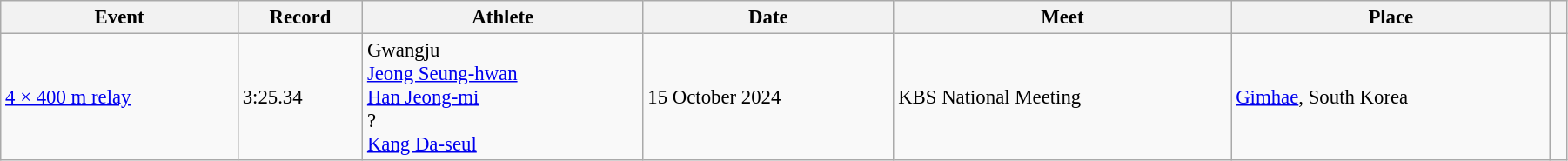<table class="wikitable" style="font-size: 95%; width: 95%;">
<tr>
<th>Event</th>
<th>Record</th>
<th>Athlete</th>
<th>Date</th>
<th>Meet</th>
<th>Place</th>
<th></th>
</tr>
<tr>
<td><a href='#'>4 × 400 m relay</a></td>
<td>3:25.34</td>
<td>Gwangju<br><a href='#'>Jeong Seung-hwan</a><br><a href='#'>Han Jeong-mi</a><br>?<br><a href='#'>Kang Da-seul</a></td>
<td>15 October 2024</td>
<td>KBS National Meeting</td>
<td><a href='#'>Gimhae</a>, South Korea</td>
<td></td>
</tr>
</table>
